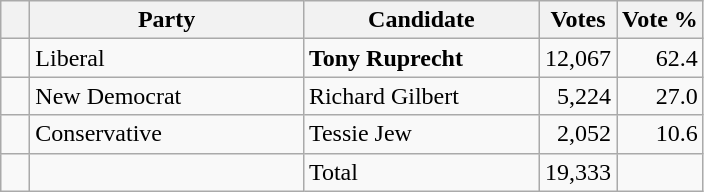<table class="wikitable">
<tr>
<th></th>
<th scope="col" width="175">Party</th>
<th scope="col" width="150">Candidate</th>
<th>Votes</th>
<th>Vote %</th>
</tr>
<tr>
<td>   </td>
<td>Liberal</td>
<td><strong>Tony Ruprecht</strong></td>
<td align=right>12,067</td>
<td align=right>62.4</td>
</tr>
<tr>
<td>   </td>
<td>New Democrat</td>
<td>Richard Gilbert</td>
<td align=right>5,224</td>
<td align=right>27.0</td>
</tr>
<tr |>
<td>   </td>
<td>Conservative</td>
<td>Tessie Jew</td>
<td align=right>2,052</td>
<td align=right>10.6</td>
</tr>
<tr>
<td></td>
<td></td>
<td>Total</td>
<td align=right>19,333</td>
<td></td>
</tr>
</table>
